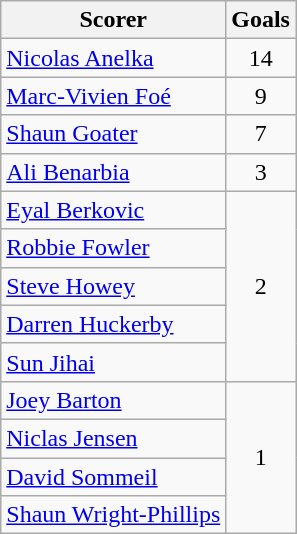<table class="wikitable">
<tr>
<th>Scorer</th>
<th>Goals</th>
</tr>
<tr>
<td> <a href='#'>Nicolas Anelka</a></td>
<td align=center>14</td>
</tr>
<tr>
<td> <a href='#'>Marc-Vivien Foé</a></td>
<td align=center>9</td>
</tr>
<tr>
<td> <a href='#'>Shaun Goater</a></td>
<td align=center>7</td>
</tr>
<tr>
<td> <a href='#'>Ali Benarbia</a></td>
<td align=center>3</td>
</tr>
<tr>
<td> <a href='#'>Eyal Berkovic</a></td>
<td rowspan="5" style="text-align:center;">2</td>
</tr>
<tr>
<td> <a href='#'>Robbie Fowler</a></td>
</tr>
<tr>
<td> <a href='#'>Steve Howey</a></td>
</tr>
<tr>
<td> <a href='#'>Darren Huckerby</a></td>
</tr>
<tr>
<td> <a href='#'>Sun Jihai</a></td>
</tr>
<tr>
<td> <a href='#'>Joey Barton</a></td>
<td rowspan="4" style="text-align:center;">1</td>
</tr>
<tr>
<td> <a href='#'>Niclas Jensen</a></td>
</tr>
<tr>
<td> <a href='#'>David Sommeil</a></td>
</tr>
<tr>
<td> <a href='#'>Shaun Wright-Phillips</a></td>
</tr>
</table>
